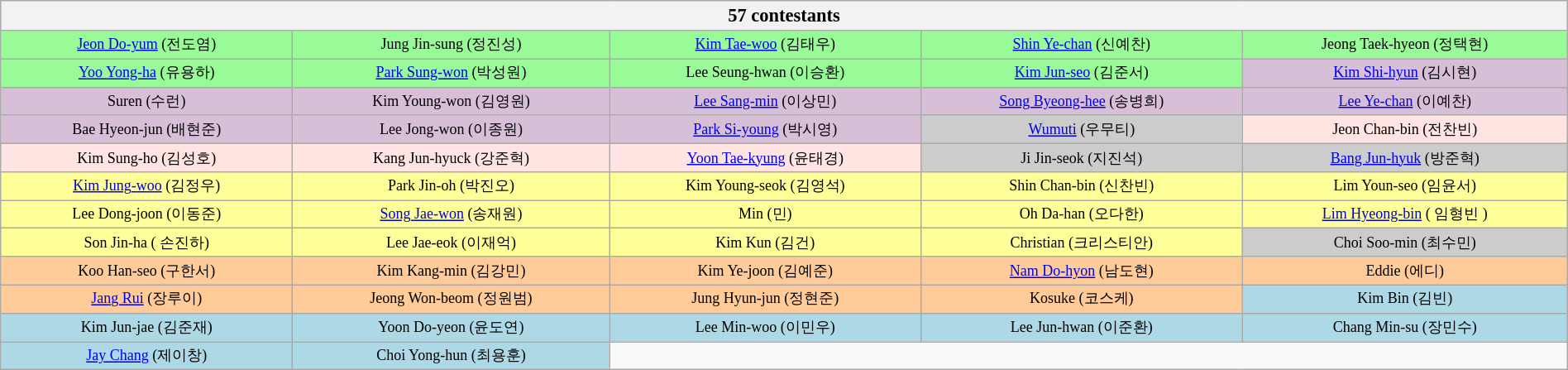<table class="wikitable" style="text-align:center; width:100%; font-size: 75%;">
<tr>
<th scope="col" style="width:100%; font-size: 125%;" colspan="5">57 contestants</th>
</tr>
<tr>
<td style="background:palegreen;"><a href='#'>Jeon Do-yum</a> (전도염)</td>
<td style="background:palegreen;">Jung Jin-sung (정진성)</td>
<td style="background:palegreen;"><a href='#'>Kim Tae-woo</a> (김태우)</td>
<td style="background:palegreen;"><a href='#'>Shin Ye-chan</a> (신예찬)</td>
<td style="background:palegreen;">Jeong Taek-hyeon (정택현)</td>
</tr>
<tr>
<td style="background:palegreen;"><a href='#'>Yoo Yong-ha</a> (유용하)</td>
<td style="background:palegreen;"><a href='#'>Park Sung-won</a> (박성원)</td>
<td style="background:palegreen;">Lee Seung-hwan (이승환)</td>
<td style="background:palegreen;"><a href='#'>Kim Jun-seo</a> (김준서)</td>
<td style=background:thistle;><a href='#'>Kim Shi-hyun</a> (김시현)</td>
</tr>
<tr>
<td style=background:thistle;>Suren (수런)</td>
<td style=background:thistle;>Kim Young-won (김영원)</td>
<td style=background:thistle;><a href='#'>Lee Sang-min</a> (이상민)</td>
<td style=background:thistle;><a href='#'>Song Byeong-hee</a> (송병희)</td>
<td style=background:thistle;><a href='#'>Lee Ye-chan</a> (이예찬)</td>
</tr>
<tr>
<td style=background:thistle;>Bae Hyeon-jun (배현준)</td>
<td style=background:thistle;>Lee Jong-won (이종원)</td>
<td style=background:thistle;><a href='#'>Park Si-young</a> (박시영)</td>
<td style=background:#CCCCCC;><a href='#'>Wumuti</a> (우무티)</td>
<td style="background:mistyrose">Jeon Chan-bin (전찬빈)</td>
</tr>
<tr>
<td style="background:mistyrose">Kim Sung-ho (김성호)</td>
<td style="background:mistyrose">Kang Jun-hyuck (강준혁)</td>
<td style="background:mistyrose"><a href='#'>Yoon Tae-kyung</a> (윤태경)</td>
<td style=background:#CCCCCC;>Ji Jin-seok (지진석)</td>
<td style=background:#CCCCCC;><a href='#'>Bang Jun-hyuk</a> (방준혁)</td>
</tr>
<tr>
<td style="background:#FFFF99"><a href='#'>Kim Jung-woo</a> (김정우)</td>
<td style="background:#FFFF99">Park Jin-oh (박진오)</td>
<td style="background:#FFFF99">Kim Young-seok (김영석)</td>
<td style="background:#FFFF99">Shin Chan-bin (신찬빈)</td>
<td style="background:#FFFF99">Lim Youn-seo (임윤서)</td>
</tr>
<tr>
<td style="background:#FFFF99">Lee Dong-joon (이동준)</td>
<td style="background:#FFFF99"><a href='#'>Song Jae-won</a> (송재원)</td>
<td style="background:#FFFF99">Min (민)</td>
<td style="background:#FFFF99">Oh Da-han (오다한)</td>
<td style="background:#FFFF99"><a href='#'>Lim Hyeong-bin</a> ( 임형빈 )</td>
</tr>
<tr>
<td style="background:#FFFF99">Son Jin-ha ( 손진하)</td>
<td style="background:#FFFF99">Lee Jae-eok (이재억)</td>
<td style="background:#FFFF99">Kim Kun (김건)</td>
<td style="background:#FFFF99">Christian (크리스티안)</td>
<td style=background:#CCCCCC;>Choi Soo-min (최수민)</td>
</tr>
<tr>
<td style=background:#FFCC99;>Koo Han-seo (구한서)</td>
<td style=background:#FFCC99;>Kim Kang-min (김강민)</td>
<td style=background:#FFCC99;>Kim Ye-joon (김예준)</td>
<td style=background:#FFCC99;><a href='#'>Nam Do-hyon</a> (남도현)</td>
<td style=background:#FFCC99;>Eddie (에디)</td>
</tr>
<tr>
<td style=background:#FFCC99;><a href='#'>Jang Rui</a> (장루이)</td>
<td style=background:#FFCC99;>Jeong Won-beom (정원범)</td>
<td style=background:#FFCC99;>Jung Hyun-jun (정현준)</td>
<td style=background:#FFCC99;>Kosuke (코스케)</td>
<td style=background:lightblue;>Kim Bin (김빈)</td>
</tr>
<tr>
<td style=background:lightblue;>Kim Jun-jae (김준재)</td>
<td style=background:lightblue;>Yoon Do-yeon (윤도연)</td>
<td style=background:lightblue;>Lee Min-woo (이민우)</td>
<td style=background:lightblue;>Lee Jun-hwan (이준환)</td>
<td style=background:lightblue;>Chang Min-su (장민수)</td>
</tr>
<tr>
<td style=background:lightblue;><a href='#'>Jay Chang</a> (제이창)</td>
<td style=background:lightblue;>Choi Yong-hun (최용훈)</td>
<td colspan=3></td>
</tr>
</table>
